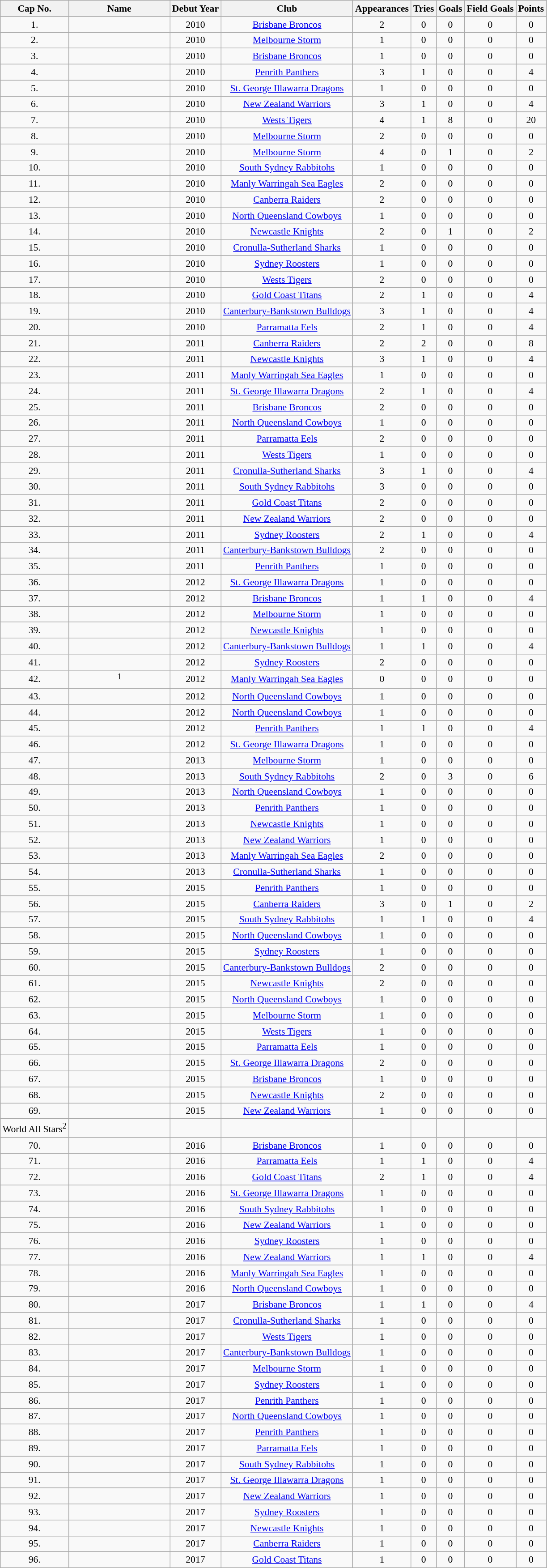<table class="wikitable sortable" style="text-align: center; font-size:90%">
<tr>
<th>Cap No.</th>
<th style="width:10em">Name</th>
<th>Debut Year</th>
<th>Club</th>
<th>Appearances</th>
<th>Tries</th>
<th>Goals</th>
<th>Field Goals</th>
<th>Points</th>
</tr>
<tr>
<td>1.</td>
<td></td>
<td>2010</td>
<td><a href='#'>Brisbane Broncos</a></td>
<td>2</td>
<td>0</td>
<td>0</td>
<td>0</td>
<td>0</td>
</tr>
<tr>
<td>2.</td>
<td></td>
<td>2010</td>
<td><a href='#'>Melbourne Storm</a></td>
<td>1</td>
<td>0</td>
<td>0</td>
<td>0</td>
<td>0</td>
</tr>
<tr>
<td>3.</td>
<td></td>
<td>2010</td>
<td><a href='#'>Brisbane Broncos</a></td>
<td>1</td>
<td>0</td>
<td>0</td>
<td>0</td>
<td>0</td>
</tr>
<tr>
<td>4.</td>
<td></td>
<td>2010</td>
<td><a href='#'>Penrith Panthers</a></td>
<td>3</td>
<td>1</td>
<td>0</td>
<td>0</td>
<td>4</td>
</tr>
<tr>
<td>5.</td>
<td></td>
<td>2010</td>
<td><a href='#'>St. George Illawarra Dragons</a></td>
<td>1</td>
<td>0</td>
<td>0</td>
<td>0</td>
<td>0</td>
</tr>
<tr>
<td>6.</td>
<td></td>
<td>2010</td>
<td><a href='#'>New Zealand Warriors</a></td>
<td>3</td>
<td>1</td>
<td>0</td>
<td>0</td>
<td>4</td>
</tr>
<tr>
<td>7.</td>
<td></td>
<td>2010</td>
<td><a href='#'>Wests Tigers</a></td>
<td>4</td>
<td>1</td>
<td>8</td>
<td>0</td>
<td>20</td>
</tr>
<tr>
<td>8.</td>
<td></td>
<td>2010</td>
<td><a href='#'>Melbourne Storm</a></td>
<td>2</td>
<td>0</td>
<td>0</td>
<td>0</td>
<td>0</td>
</tr>
<tr>
<td>9.</td>
<td></td>
<td>2010</td>
<td><a href='#'>Melbourne Storm</a></td>
<td>4</td>
<td>0</td>
<td>1</td>
<td>0</td>
<td>2</td>
</tr>
<tr>
<td>10.</td>
<td></td>
<td>2010</td>
<td><a href='#'>South Sydney Rabbitohs</a></td>
<td>1</td>
<td>0</td>
<td>0</td>
<td>0</td>
<td>0</td>
</tr>
<tr>
<td>11.</td>
<td></td>
<td>2010</td>
<td><a href='#'>Manly Warringah Sea Eagles</a></td>
<td>2</td>
<td>0</td>
<td>0</td>
<td>0</td>
<td>0</td>
</tr>
<tr>
<td>12.</td>
<td></td>
<td>2010</td>
<td><a href='#'>Canberra Raiders</a></td>
<td>2</td>
<td>0</td>
<td>0</td>
<td>0</td>
<td>0</td>
</tr>
<tr>
<td>13.</td>
<td></td>
<td>2010</td>
<td><a href='#'>North Queensland Cowboys</a></td>
<td>1</td>
<td>0</td>
<td>0</td>
<td>0</td>
<td>0</td>
</tr>
<tr>
<td>14.</td>
<td></td>
<td>2010</td>
<td><a href='#'>Newcastle Knights</a></td>
<td>2</td>
<td>0</td>
<td>1</td>
<td>0</td>
<td>2</td>
</tr>
<tr>
<td>15.</td>
<td></td>
<td>2010</td>
<td><a href='#'>Cronulla-Sutherland Sharks</a></td>
<td>1</td>
<td>0</td>
<td>0</td>
<td>0</td>
<td>0</td>
</tr>
<tr>
<td>16.</td>
<td></td>
<td>2010</td>
<td><a href='#'>Sydney Roosters</a></td>
<td>1</td>
<td>0</td>
<td>0</td>
<td>0</td>
<td>0</td>
</tr>
<tr>
<td>17.</td>
<td></td>
<td>2010</td>
<td><a href='#'>Wests Tigers</a></td>
<td>2</td>
<td>0</td>
<td>0</td>
<td>0</td>
<td>0</td>
</tr>
<tr>
<td>18.</td>
<td></td>
<td>2010</td>
<td><a href='#'>Gold Coast Titans</a></td>
<td>2</td>
<td>1</td>
<td>0</td>
<td>0</td>
<td>4</td>
</tr>
<tr>
<td>19.</td>
<td></td>
<td>2010</td>
<td><a href='#'>Canterbury-Bankstown Bulldogs</a></td>
<td>3</td>
<td>1</td>
<td>0</td>
<td>0</td>
<td>4</td>
</tr>
<tr>
<td>20.</td>
<td></td>
<td>2010</td>
<td><a href='#'>Parramatta Eels</a></td>
<td>2</td>
<td>1</td>
<td>0</td>
<td>0</td>
<td>4</td>
</tr>
<tr>
<td>21.</td>
<td></td>
<td>2011</td>
<td><a href='#'>Canberra Raiders</a></td>
<td>2</td>
<td>2</td>
<td>0</td>
<td>0</td>
<td>8</td>
</tr>
<tr>
<td>22.</td>
<td></td>
<td>2011</td>
<td><a href='#'>Newcastle Knights</a></td>
<td>3</td>
<td>1</td>
<td>0</td>
<td>0</td>
<td>4</td>
</tr>
<tr>
<td>23.</td>
<td></td>
<td>2011</td>
<td><a href='#'>Manly Warringah Sea Eagles</a></td>
<td>1</td>
<td>0</td>
<td>0</td>
<td>0</td>
<td>0</td>
</tr>
<tr>
<td>24.</td>
<td></td>
<td>2011</td>
<td><a href='#'>St. George Illawarra Dragons</a></td>
<td>2</td>
<td>1</td>
<td>0</td>
<td>0</td>
<td>4</td>
</tr>
<tr>
<td>25.</td>
<td></td>
<td>2011</td>
<td><a href='#'>Brisbane Broncos</a></td>
<td>2</td>
<td>0</td>
<td>0</td>
<td>0</td>
<td>0</td>
</tr>
<tr>
<td>26.</td>
<td></td>
<td>2011</td>
<td><a href='#'>North Queensland Cowboys</a></td>
<td>1</td>
<td>0</td>
<td>0</td>
<td>0</td>
<td>0</td>
</tr>
<tr>
<td>27.</td>
<td></td>
<td>2011</td>
<td><a href='#'>Parramatta Eels</a></td>
<td>2</td>
<td>0</td>
<td>0</td>
<td>0</td>
<td>0</td>
</tr>
<tr>
<td>28.</td>
<td></td>
<td>2011</td>
<td><a href='#'>Wests Tigers</a></td>
<td>1</td>
<td>0</td>
<td>0</td>
<td>0</td>
<td>0</td>
</tr>
<tr>
<td>29.</td>
<td></td>
<td>2011</td>
<td><a href='#'>Cronulla-Sutherland Sharks</a></td>
<td>3</td>
<td>1</td>
<td>0</td>
<td>0</td>
<td>4</td>
</tr>
<tr>
<td>30.</td>
<td></td>
<td>2011</td>
<td><a href='#'>South Sydney Rabbitohs</a></td>
<td>3</td>
<td>0</td>
<td>0</td>
<td>0</td>
<td>0</td>
</tr>
<tr>
<td>31.</td>
<td></td>
<td>2011</td>
<td><a href='#'>Gold Coast Titans</a></td>
<td>2</td>
<td>0</td>
<td>0</td>
<td>0</td>
<td>0</td>
</tr>
<tr>
<td>32.</td>
<td></td>
<td>2011</td>
<td><a href='#'>New Zealand Warriors</a></td>
<td>2</td>
<td>0</td>
<td>0</td>
<td>0</td>
<td>0</td>
</tr>
<tr>
<td>33.</td>
<td></td>
<td>2011</td>
<td><a href='#'>Sydney Roosters</a></td>
<td>2</td>
<td>1</td>
<td>0</td>
<td>0</td>
<td>4</td>
</tr>
<tr>
<td>34.</td>
<td></td>
<td>2011</td>
<td><a href='#'>Canterbury-Bankstown Bulldogs</a></td>
<td>2</td>
<td>0</td>
<td>0</td>
<td>0</td>
<td>0</td>
</tr>
<tr>
<td>35.</td>
<td></td>
<td>2011</td>
<td><a href='#'>Penrith Panthers</a></td>
<td>1</td>
<td>0</td>
<td>0</td>
<td>0</td>
<td>0</td>
</tr>
<tr>
<td>36.</td>
<td></td>
<td>2012</td>
<td><a href='#'>St. George Illawarra Dragons</a></td>
<td>1</td>
<td>0</td>
<td>0</td>
<td>0</td>
<td>0</td>
</tr>
<tr>
<td>37.</td>
<td></td>
<td>2012</td>
<td><a href='#'>Brisbane Broncos</a></td>
<td>1</td>
<td>1</td>
<td>0</td>
<td>0</td>
<td>4</td>
</tr>
<tr>
<td>38.</td>
<td></td>
<td>2012</td>
<td><a href='#'>Melbourne Storm</a></td>
<td>1</td>
<td>0</td>
<td>0</td>
<td>0</td>
<td>0</td>
</tr>
<tr>
<td>39.</td>
<td></td>
<td>2012</td>
<td><a href='#'>Newcastle Knights</a></td>
<td>1</td>
<td>0</td>
<td>0</td>
<td>0</td>
<td>0</td>
</tr>
<tr>
<td>40.</td>
<td></td>
<td>2012</td>
<td><a href='#'>Canterbury-Bankstown Bulldogs</a></td>
<td>1</td>
<td>1</td>
<td>0</td>
<td>0</td>
<td>4</td>
</tr>
<tr>
<td>41.</td>
<td></td>
<td>2012</td>
<td><a href='#'>Sydney Roosters</a></td>
<td>2</td>
<td>0</td>
<td>0</td>
<td>0</td>
<td>0</td>
</tr>
<tr>
<td>42.</td>
<td><sup>1</sup></td>
<td>2012</td>
<td><a href='#'>Manly Warringah Sea Eagles</a></td>
<td>0</td>
<td>0</td>
<td>0</td>
<td>0</td>
<td>0</td>
</tr>
<tr>
<td>43.</td>
<td></td>
<td>2012</td>
<td><a href='#'>North Queensland Cowboys</a></td>
<td>1</td>
<td>0</td>
<td>0</td>
<td>0</td>
<td>0</td>
</tr>
<tr>
<td>44.</td>
<td></td>
<td>2012</td>
<td><a href='#'>North Queensland Cowboys</a></td>
<td>1</td>
<td>0</td>
<td>0</td>
<td>0</td>
<td>0</td>
</tr>
<tr>
<td>45.</td>
<td></td>
<td>2012</td>
<td><a href='#'>Penrith Panthers</a></td>
<td>1</td>
<td>1</td>
<td>0</td>
<td>0</td>
<td>4</td>
</tr>
<tr>
<td>46.</td>
<td></td>
<td>2012</td>
<td><a href='#'>St. George Illawarra Dragons</a></td>
<td>1</td>
<td>0</td>
<td>0</td>
<td>0</td>
<td>0</td>
</tr>
<tr>
<td>47.</td>
<td></td>
<td>2013</td>
<td><a href='#'>Melbourne Storm</a></td>
<td>1</td>
<td>0</td>
<td>0</td>
<td>0</td>
<td>0</td>
</tr>
<tr>
<td>48.</td>
<td></td>
<td>2013</td>
<td><a href='#'>South Sydney Rabbitohs</a></td>
<td>2</td>
<td>0</td>
<td>3</td>
<td>0</td>
<td>6</td>
</tr>
<tr>
<td>49.</td>
<td></td>
<td>2013</td>
<td><a href='#'>North Queensland Cowboys</a></td>
<td>1</td>
<td>0</td>
<td>0</td>
<td>0</td>
<td>0</td>
</tr>
<tr>
<td>50.</td>
<td></td>
<td>2013</td>
<td><a href='#'>Penrith Panthers</a></td>
<td>1</td>
<td>0</td>
<td>0</td>
<td>0</td>
<td>0</td>
</tr>
<tr>
<td>51.</td>
<td></td>
<td>2013</td>
<td><a href='#'>Newcastle Knights</a></td>
<td>1</td>
<td>0</td>
<td>0</td>
<td>0</td>
<td>0</td>
</tr>
<tr>
<td>52.</td>
<td></td>
<td>2013</td>
<td><a href='#'>New Zealand Warriors</a></td>
<td>1</td>
<td>0</td>
<td>0</td>
<td>0</td>
<td>0</td>
</tr>
<tr>
<td>53.</td>
<td></td>
<td>2013</td>
<td><a href='#'>Manly Warringah Sea Eagles</a></td>
<td>2</td>
<td>0</td>
<td>0</td>
<td>0</td>
<td>0</td>
</tr>
<tr>
<td>54.</td>
<td></td>
<td>2013</td>
<td><a href='#'>Cronulla-Sutherland Sharks</a></td>
<td>1</td>
<td>0</td>
<td>0</td>
<td>0</td>
<td>0</td>
</tr>
<tr>
<td>55.</td>
<td></td>
<td>2015</td>
<td><a href='#'>Penrith Panthers</a></td>
<td>1</td>
<td>0</td>
<td>0</td>
<td>0</td>
<td>0</td>
</tr>
<tr>
<td>56.</td>
<td></td>
<td>2015</td>
<td><a href='#'>Canberra Raiders</a></td>
<td>3</td>
<td>0</td>
<td>1</td>
<td>0</td>
<td>2</td>
</tr>
<tr>
<td>57.</td>
<td></td>
<td>2015</td>
<td><a href='#'>South Sydney Rabbitohs</a></td>
<td>1</td>
<td>1</td>
<td>0</td>
<td>0</td>
<td>4</td>
</tr>
<tr>
<td>58.</td>
<td></td>
<td>2015</td>
<td><a href='#'>North Queensland Cowboys</a></td>
<td>1</td>
<td>0</td>
<td>0</td>
<td>0</td>
<td>0</td>
</tr>
<tr>
<td>59.</td>
<td></td>
<td>2015</td>
<td><a href='#'>Sydney Roosters</a></td>
<td>1</td>
<td>0</td>
<td>0</td>
<td>0</td>
<td>0</td>
</tr>
<tr>
<td>60.</td>
<td></td>
<td>2015</td>
<td><a href='#'>Canterbury-Bankstown Bulldogs</a></td>
<td>2</td>
<td>0</td>
<td>0</td>
<td>0</td>
<td>0</td>
</tr>
<tr>
<td>61.</td>
<td></td>
<td>2015</td>
<td><a href='#'>Newcastle Knights</a></td>
<td>2</td>
<td>0</td>
<td>0</td>
<td>0</td>
<td>0</td>
</tr>
<tr>
<td>62.</td>
<td></td>
<td>2015</td>
<td><a href='#'>North Queensland Cowboys</a></td>
<td>1</td>
<td>0</td>
<td>0</td>
<td>0</td>
<td>0</td>
</tr>
<tr>
<td>63.</td>
<td></td>
<td>2015</td>
<td><a href='#'>Melbourne Storm</a></td>
<td>1</td>
<td>0</td>
<td>0</td>
<td>0</td>
<td>0</td>
</tr>
<tr>
<td>64.</td>
<td></td>
<td>2015</td>
<td><a href='#'>Wests Tigers</a></td>
<td>1</td>
<td>0</td>
<td>0</td>
<td>0</td>
<td>0</td>
</tr>
<tr>
<td>65.</td>
<td></td>
<td>2015</td>
<td><a href='#'>Parramatta Eels</a></td>
<td>1</td>
<td>0</td>
<td>0</td>
<td>0</td>
<td>0</td>
</tr>
<tr>
<td>66.</td>
<td></td>
<td>2015</td>
<td><a href='#'>St. George Illawarra Dragons</a></td>
<td>2</td>
<td>0</td>
<td>0</td>
<td>0</td>
<td>0</td>
</tr>
<tr>
<td>67.</td>
<td></td>
<td>2015</td>
<td><a href='#'>Brisbane Broncos</a></td>
<td>1</td>
<td>0</td>
<td>0</td>
<td>0</td>
<td>0</td>
</tr>
<tr>
<td>68.</td>
<td></td>
<td>2015</td>
<td><a href='#'>Newcastle Knights</a></td>
<td>2</td>
<td>0</td>
<td>0</td>
<td>0</td>
<td>0</td>
</tr>
<tr>
<td>69.</td>
<td></td>
<td>2015</td>
<td><a href='#'>New Zealand Warriors</a></td>
<td>1</td>
<td>0</td>
<td>0</td>
<td>0</td>
<td>0</td>
</tr>
<tr>
<td>World All Stars<sup>2</sup></td>
<td></td>
<td></td>
<td></td>
<td></td>
<td></td>
<td></td>
<td></td>
<td></td>
</tr>
<tr>
<td>70.</td>
<td></td>
<td>2016</td>
<td><a href='#'>Brisbane Broncos</a></td>
<td>1</td>
<td>0</td>
<td>0</td>
<td>0</td>
<td>0</td>
</tr>
<tr>
<td>71.</td>
<td></td>
<td>2016</td>
<td><a href='#'>Parramatta Eels</a></td>
<td>1</td>
<td>1</td>
<td>0</td>
<td>0</td>
<td>4</td>
</tr>
<tr>
<td>72.</td>
<td></td>
<td>2016</td>
<td><a href='#'>Gold Coast Titans</a></td>
<td>2</td>
<td>1</td>
<td>0</td>
<td>0</td>
<td>4</td>
</tr>
<tr>
<td>73.</td>
<td></td>
<td>2016</td>
<td><a href='#'>St. George Illawarra Dragons</a></td>
<td>1</td>
<td>0</td>
<td>0</td>
<td>0</td>
<td>0</td>
</tr>
<tr>
<td>74.</td>
<td></td>
<td>2016</td>
<td><a href='#'>South Sydney Rabbitohs</a></td>
<td>1</td>
<td>0</td>
<td>0</td>
<td>0</td>
<td>0</td>
</tr>
<tr>
<td>75.</td>
<td></td>
<td>2016</td>
<td><a href='#'>New Zealand Warriors</a></td>
<td>1</td>
<td>0</td>
<td>0</td>
<td>0</td>
<td>0</td>
</tr>
<tr>
<td>76.</td>
<td></td>
<td>2016</td>
<td><a href='#'>Sydney Roosters</a></td>
<td>1</td>
<td>0</td>
<td>0</td>
<td>0</td>
<td>0</td>
</tr>
<tr>
<td>77.</td>
<td></td>
<td>2016</td>
<td><a href='#'>New Zealand Warriors</a></td>
<td>1</td>
<td>1</td>
<td>0</td>
<td>0</td>
<td>4</td>
</tr>
<tr>
<td>78.</td>
<td></td>
<td>2016</td>
<td><a href='#'>Manly Warringah Sea Eagles</a></td>
<td>1</td>
<td>0</td>
<td>0</td>
<td>0</td>
<td>0</td>
</tr>
<tr>
<td>79.</td>
<td></td>
<td>2016</td>
<td><a href='#'>North Queensland Cowboys</a></td>
<td>1</td>
<td>0</td>
<td>0</td>
<td>0</td>
<td>0</td>
</tr>
<tr>
<td>80.</td>
<td></td>
<td>2017</td>
<td><a href='#'>Brisbane Broncos</a></td>
<td>1</td>
<td>1</td>
<td>0</td>
<td>0</td>
<td>4</td>
</tr>
<tr>
<td>81.</td>
<td></td>
<td>2017</td>
<td><a href='#'>Cronulla-Sutherland Sharks</a></td>
<td>1</td>
<td>0</td>
<td>0</td>
<td>0</td>
<td>0</td>
</tr>
<tr>
<td>82.</td>
<td></td>
<td>2017</td>
<td><a href='#'>Wests Tigers</a></td>
<td>1</td>
<td>0</td>
<td>0</td>
<td>0</td>
<td>0</td>
</tr>
<tr>
<td>83.</td>
<td></td>
<td>2017</td>
<td><a href='#'>Canterbury-Bankstown Bulldogs</a></td>
<td>1</td>
<td>0</td>
<td>0</td>
<td>0</td>
<td>0</td>
</tr>
<tr>
<td>84.</td>
<td></td>
<td>2017</td>
<td><a href='#'>Melbourne Storm</a></td>
<td>1</td>
<td>0</td>
<td>0</td>
<td>0</td>
<td>0</td>
</tr>
<tr>
<td>85.</td>
<td></td>
<td>2017</td>
<td><a href='#'>Sydney Roosters</a></td>
<td>1</td>
<td>0</td>
<td>0</td>
<td>0</td>
<td>0</td>
</tr>
<tr>
<td>86.</td>
<td></td>
<td>2017</td>
<td><a href='#'>Penrith Panthers</a></td>
<td>1</td>
<td>0</td>
<td>0</td>
<td>0</td>
<td>0</td>
</tr>
<tr>
<td>87.</td>
<td></td>
<td>2017</td>
<td><a href='#'>North Queensland Cowboys</a></td>
<td>1</td>
<td>0</td>
<td>0</td>
<td>0</td>
<td>0</td>
</tr>
<tr>
<td>88.</td>
<td></td>
<td>2017</td>
<td><a href='#'>Penrith Panthers</a></td>
<td>1</td>
<td>0</td>
<td>0</td>
<td>0</td>
<td>0</td>
</tr>
<tr>
<td>89.</td>
<td></td>
<td>2017</td>
<td><a href='#'>Parramatta Eels</a></td>
<td>1</td>
<td>0</td>
<td>0</td>
<td>0</td>
<td>0</td>
</tr>
<tr>
<td>90.</td>
<td></td>
<td>2017</td>
<td><a href='#'>South Sydney Rabbitohs</a></td>
<td>1</td>
<td>0</td>
<td>0</td>
<td>0</td>
<td>0</td>
</tr>
<tr>
<td>91.</td>
<td></td>
<td>2017</td>
<td><a href='#'>St. George Illawarra Dragons</a></td>
<td>1</td>
<td>0</td>
<td>0</td>
<td>0</td>
<td>0</td>
</tr>
<tr>
<td>92.</td>
<td></td>
<td>2017</td>
<td><a href='#'>New Zealand Warriors</a></td>
<td>1</td>
<td>0</td>
<td>0</td>
<td>0</td>
<td>0</td>
</tr>
<tr>
<td>93.</td>
<td></td>
<td>2017</td>
<td><a href='#'>Sydney Roosters</a></td>
<td>1</td>
<td>0</td>
<td>0</td>
<td>0</td>
<td>0</td>
</tr>
<tr>
<td>94.</td>
<td></td>
<td>2017</td>
<td><a href='#'>Newcastle Knights</a></td>
<td>1</td>
<td>0</td>
<td>0</td>
<td>0</td>
<td>0</td>
</tr>
<tr>
<td>95.</td>
<td></td>
<td>2017</td>
<td><a href='#'>Canberra Raiders</a></td>
<td>1</td>
<td>0</td>
<td>0</td>
<td>0</td>
<td>0</td>
</tr>
<tr>
<td>96.</td>
<td></td>
<td>2017</td>
<td><a href='#'>Gold Coast Titans</a></td>
<td>1</td>
<td>0</td>
<td>0</td>
<td>0</td>
<td>0</td>
</tr>
</table>
